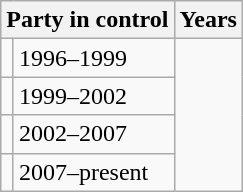<table class="wikitable">
<tr>
<th colspan="2">Party in control</th>
<th>Years</th>
</tr>
<tr>
<td></td>
<td>1996–1999</td>
</tr>
<tr>
<td></td>
<td>1999–2002</td>
</tr>
<tr>
<td></td>
<td>2002–2007</td>
</tr>
<tr>
<td></td>
<td>2007–present</td>
</tr>
</table>
